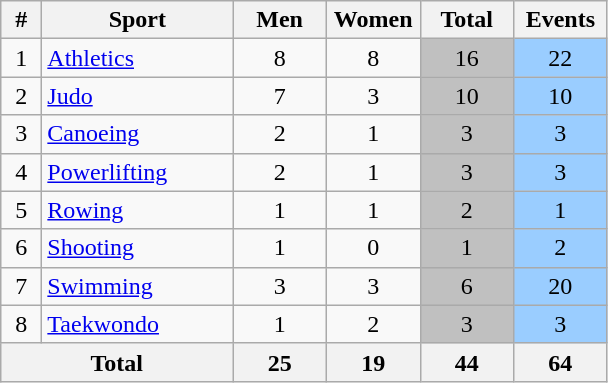<table class="wikitable sortable" style="text-align:center;">
<tr>
<th width=20>#</th>
<th width=120>Sport</th>
<th width=55>Men</th>
<th width=55>Women</th>
<th width=55>Total</th>
<th width=55>Events</th>
</tr>
<tr>
<td align=center>1</td>
<td align=left><a href='#'>Athletics</a></td>
<td>8</td>
<td>8</td>
<td bgcolor=silver>16</td>
<td bgcolor=#9acdff>22</td>
</tr>
<tr>
<td align=center>2</td>
<td align=left><a href='#'>Judo</a></td>
<td>7</td>
<td>3</td>
<td bgcolor=silver>10</td>
<td bgcolor=#9acdff>10</td>
</tr>
<tr>
<td align=center>3</td>
<td align=left><a href='#'>Canoeing</a></td>
<td>2</td>
<td>1</td>
<td bgcolor=silver>3</td>
<td bgcolor=#9acdff>3</td>
</tr>
<tr>
<td align=center>4</td>
<td align=left><a href='#'>Powerlifting</a></td>
<td>2</td>
<td>1</td>
<td bgcolor=silver>3</td>
<td bgcolor=#9acdff>3</td>
</tr>
<tr>
<td align=center>5</td>
<td align=left><a href='#'>Rowing</a></td>
<td>1</td>
<td>1</td>
<td bgcolor=silver>2</td>
<td bgcolor=#9acdff>1</td>
</tr>
<tr>
<td align=center>6</td>
<td align=left><a href='#'>Shooting</a></td>
<td>1</td>
<td>0</td>
<td bgcolor=silver>1</td>
<td bgcolor=#9acdff>2</td>
</tr>
<tr>
<td align=center>7</td>
<td align=left><a href='#'>Swimming</a></td>
<td>3</td>
<td>3</td>
<td bgcolor=silver>6</td>
<td bgcolor=#9acdff>20</td>
</tr>
<tr>
<td align=center>8</td>
<td align=left><a href='#'>Taekwondo</a></td>
<td>1</td>
<td>2</td>
<td bgcolor=silver>3</td>
<td bgcolor=#9acdff>3</td>
</tr>
<tr>
<th colspan=2>Total</th>
<th>25</th>
<th>19</th>
<th>44</th>
<th>64</th>
</tr>
</table>
